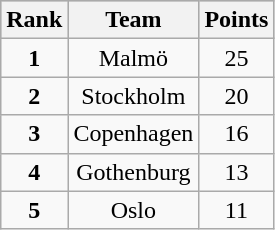<table class="wikitable">
<tr style="background:silver"!>
<th>Rank</th>
<th>Team</th>
<th>Points</th>
</tr>
<tr align="center">
<td><strong>1</strong></td>
<td>Malmö</td>
<td>25</td>
</tr>
<tr align="center">
<td><strong>2</strong></td>
<td>Stockholm</td>
<td>20</td>
</tr>
<tr align="center">
<td><strong>3</strong></td>
<td>Copenhagen</td>
<td>16</td>
</tr>
<tr align="center">
<td><strong>4</strong></td>
<td>Gothenburg</td>
<td>13</td>
</tr>
<tr align="center">
<td><strong>5</strong></td>
<td>Oslo</td>
<td>11</td>
</tr>
</table>
